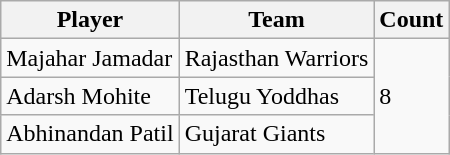<table class="wikitable">
<tr>
<th>Player</th>
<th>Team</th>
<th>Count</th>
</tr>
<tr>
<td>Majahar Jamadar</td>
<td>Rajasthan Warriors</td>
<td rowspan="3">8</td>
</tr>
<tr>
<td>Adarsh Mohite</td>
<td>Telugu Yoddhas</td>
</tr>
<tr>
<td>Abhinandan Patil</td>
<td>Gujarat Giants</td>
</tr>
</table>
